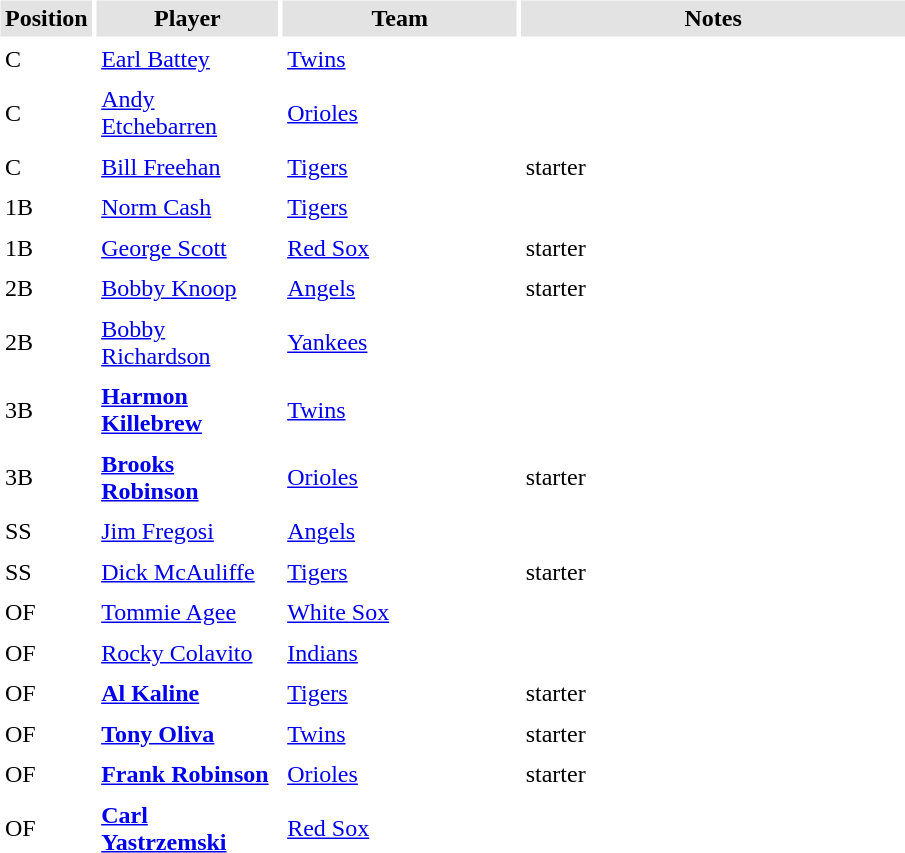<table border="0" cellspacing="3" cellpadding="3">
<tr style="background: #e3e3e3;">
<th width="50">Position</th>
<th width="115">Player</th>
<th width="150">Team</th>
<th width="250">Notes</th>
</tr>
<tr>
<td>C</td>
<td><a href='#'>Earl Battey</a></td>
<td><a href='#'>Twins</a></td>
<td></td>
</tr>
<tr>
<td>C</td>
<td><a href='#'>Andy Etchebarren</a></td>
<td><a href='#'>Orioles</a></td>
<td></td>
</tr>
<tr>
<td>C</td>
<td><a href='#'>Bill Freehan</a></td>
<td><a href='#'>Tigers</a></td>
<td>starter</td>
</tr>
<tr>
<td>1B</td>
<td><a href='#'>Norm Cash</a></td>
<td><a href='#'>Tigers</a></td>
<td></td>
</tr>
<tr>
<td>1B</td>
<td><a href='#'>George Scott</a></td>
<td><a href='#'>Red Sox</a></td>
<td>starter</td>
</tr>
<tr>
<td>2B</td>
<td><a href='#'>Bobby Knoop</a></td>
<td><a href='#'>Angels</a></td>
<td>starter</td>
</tr>
<tr>
<td>2B</td>
<td><a href='#'>Bobby Richardson</a></td>
<td><a href='#'>Yankees</a></td>
<td></td>
</tr>
<tr>
<td>3B</td>
<td><strong><a href='#'>Harmon Killebrew</a></strong></td>
<td><a href='#'>Twins</a></td>
<td></td>
</tr>
<tr>
<td>3B</td>
<td><strong><a href='#'>Brooks Robinson</a></strong></td>
<td><a href='#'>Orioles</a></td>
<td>starter</td>
</tr>
<tr>
<td>SS</td>
<td><a href='#'>Jim Fregosi</a></td>
<td><a href='#'>Angels</a></td>
<td></td>
</tr>
<tr>
<td>SS</td>
<td><a href='#'>Dick McAuliffe</a></td>
<td><a href='#'>Tigers</a></td>
<td>starter</td>
</tr>
<tr>
<td>OF</td>
<td><a href='#'>Tommie Agee</a></td>
<td><a href='#'>White Sox</a></td>
<td></td>
</tr>
<tr>
<td>OF</td>
<td><a href='#'>Rocky Colavito</a></td>
<td><a href='#'>Indians</a></td>
<td></td>
</tr>
<tr>
<td>OF</td>
<td><strong><a href='#'>Al Kaline</a></strong></td>
<td><a href='#'>Tigers</a></td>
<td>starter</td>
</tr>
<tr>
<td>OF</td>
<td><strong><a href='#'>Tony Oliva</a></strong></td>
<td><a href='#'>Twins</a></td>
<td>starter</td>
</tr>
<tr>
<td>OF</td>
<td><strong><a href='#'>Frank Robinson</a></strong></td>
<td><a href='#'>Orioles</a></td>
<td>starter</td>
</tr>
<tr>
<td>OF</td>
<td><strong><a href='#'>Carl Yastrzemski</a></strong></td>
<td><a href='#'>Red Sox</a></td>
<td></td>
</tr>
</table>
